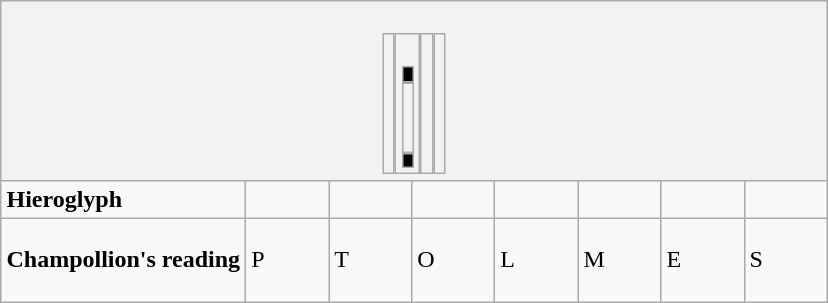<table class="wikitable"  style="margin:1em auto;">
<tr>
<th colspan=8><br><table border="0" cellspacing="0" cellpadding="0" align="center">
<tr>
<td></td>
<td><br><table border="0" cellspacing="0" cellpadding="0">
<tr>
<td height="2px" style="background-color:black"></td>
</tr>
<tr>
<td height="45" style="padding:0;"></td>
</tr>
<tr>
<td height="2px" style="background-color:black"></td>
</tr>
</table>
</td>
<td></td>
<td style="text-align:center;text-valign:middle;"></td>
</tr>
</table>
</th>
</tr>
<tr>
<td><strong>Hieroglyph</strong></td>
<td style="width: 3em;"></td>
<td style="width: 3em;"></td>
<td style="width: 3em;"></td>
<td style="width: 3em;"></td>
<td style="width: 3em;"></td>
<td style="width: 3em;"></td>
<td style="width: 3em;"></td>
</tr>
<tr style="height:3.5em">
<td><strong>Champollion's reading</strong></td>
<td>P</td>
<td>T</td>
<td>O</td>
<td>L</td>
<td>M</td>
<td>E</td>
<td>S</td>
</tr>
</table>
